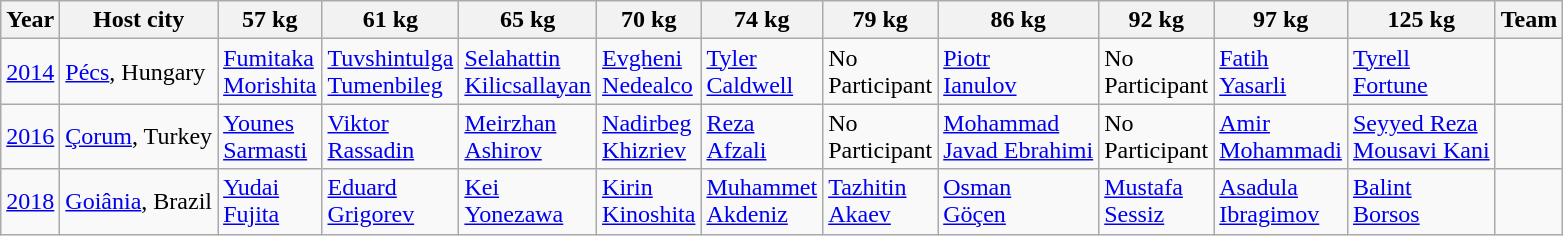<table class="wikitable">
<tr>
<th>Year</th>
<th>Host city</th>
<th>57 kg</th>
<th>61 kg</th>
<th>65 kg</th>
<th>70 kg</th>
<th>74 kg</th>
<th>79 kg</th>
<th>86 kg</th>
<th>92 kg</th>
<th>97 kg</th>
<th>125 kg</th>
<th>Team</th>
</tr>
<tr>
<td><a href='#'>2014</a></td>
<td> <a href='#'>Pécs</a>, Hungary</td>
<td> <a href='#'>Fumitaka<br>Morishita</a></td>
<td> <a href='#'>Tuvshintulga<br>Tumenbileg</a></td>
<td> <a href='#'>Selahattin<br>Kilicsallayan</a></td>
<td> <a href='#'>Evgheni<br>Nedealco</a></td>
<td> <a href='#'>Tyler<br>Caldwell</a></td>
<td>No<br>Participant</td>
<td> <a href='#'>Piotr<br>Ianulov</a></td>
<td>No<br>Participant</td>
<td> <a href='#'>Fatih<br>Yasarli</a></td>
<td> <a href='#'>Tyrell<br>Fortune</a></td>
<td></td>
</tr>
<tr>
<td><a href='#'>2016</a></td>
<td> <a href='#'>Çorum</a>, Turkey</td>
<td> <a href='#'>Younes<br>Sarmasti</a></td>
<td> <a href='#'>Viktor<br>Rassadin</a></td>
<td> <a href='#'>Meirzhan<br>Ashirov</a></td>
<td> <a href='#'>Nadirbeg<br>Khizriev</a></td>
<td> <a href='#'>Reza<br>Afzali</a></td>
<td>No<br>Participant</td>
<td> <a href='#'>Mohammad<br>Javad Ebrahimi</a></td>
<td>No<br>Participant</td>
<td> <a href='#'>Amir<br>Mohammadi</a></td>
<td> <a href='#'>Seyyed Reza<br>Mousavi Kani</a></td>
<td></td>
</tr>
<tr>
<td><a href='#'>2018</a></td>
<td> <a href='#'>Goiânia</a>, Brazil</td>
<td> <a href='#'>Yudai<br>Fujita</a></td>
<td> <a href='#'>Eduard<br>Grigorev</a></td>
<td> <a href='#'>Kei<br>Yonezawa</a></td>
<td> <a href='#'>Kirin<br>Kinoshita</a></td>
<td> <a href='#'>Muhammet<br>Akdeniz</a></td>
<td> <a href='#'>Tazhitin<br>Akaev</a></td>
<td> <a href='#'>Osman<br>Göçen</a></td>
<td> <a href='#'>Mustafa<br>Sessiz</a></td>
<td> <a href='#'>Asadula<br>Ibragimov</a></td>
<td> <a href='#'>Balint<br>Borsos</a></td>
<td></td>
</tr>
</table>
